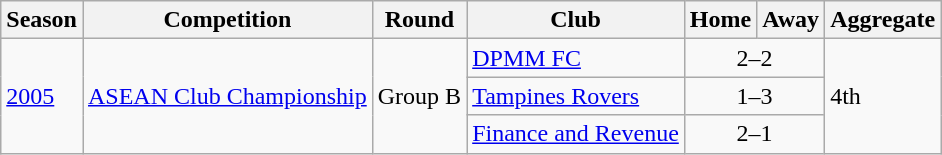<table class="wikitable">
<tr>
<th>Season</th>
<th>Competition</th>
<th>Round</th>
<th>Club</th>
<th>Home</th>
<th>Away</th>
<th>Aggregate</th>
</tr>
<tr>
<td rowspan="3"><a href='#'>2005</a></td>
<td rowspan="3"><a href='#'>ASEAN Club Championship</a></td>
<td rowspan="3">Group B</td>
<td> <a href='#'>DPMM FC</a></td>
<td colspan=2; style="text-align:center;">2–2</td>
<td rowspan="3">4th</td>
</tr>
<tr>
<td> <a href='#'>Tampines Rovers</a></td>
<td colspan=2; style="text-align:center;">1–3</td>
</tr>
<tr>
<td> <a href='#'>Finance and Revenue</a></td>
<td colspan=2; style="text-align:center;">2–1</td>
</tr>
</table>
